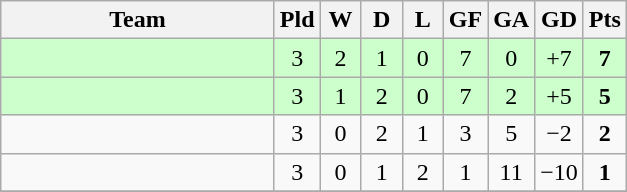<table class="wikitable" style="text-align:center">
<tr>
<th width=175>Team</th>
<th style="width:20px;" abbr="Played">Pld</th>
<th style="width:20px;" abbr="Won">W</th>
<th style="width:20px;" abbr="Drawn">D</th>
<th style="width:20px;" abbr="Lost">L</th>
<th style="width:20px;" abbr="Goals for">GF</th>
<th style="width:20px;" abbr="Goals against">GA</th>
<th style="width:20px;" abbr="Goal difference">GD</th>
<th style="width:20px;" abbr="Points">Pts</th>
</tr>
<tr style="background:#cfc;">
<td align=left></td>
<td>3</td>
<td>2</td>
<td>1</td>
<td>0</td>
<td>7</td>
<td>0</td>
<td>+7</td>
<td><strong>7</strong></td>
</tr>
<tr style="background:#cfc;">
<td align=left></td>
<td>3</td>
<td>1</td>
<td>2</td>
<td>0</td>
<td>7</td>
<td>2</td>
<td>+5</td>
<td><strong>5</strong></td>
</tr>
<tr>
<td align=left></td>
<td>3</td>
<td>0</td>
<td>2</td>
<td>1</td>
<td>3</td>
<td>5</td>
<td>−2</td>
<td><strong>2</strong></td>
</tr>
<tr>
<td align=left></td>
<td>3</td>
<td>0</td>
<td>1</td>
<td>2</td>
<td>1</td>
<td>11</td>
<td>−10</td>
<td><strong>1</strong></td>
</tr>
<tr>
</tr>
</table>
